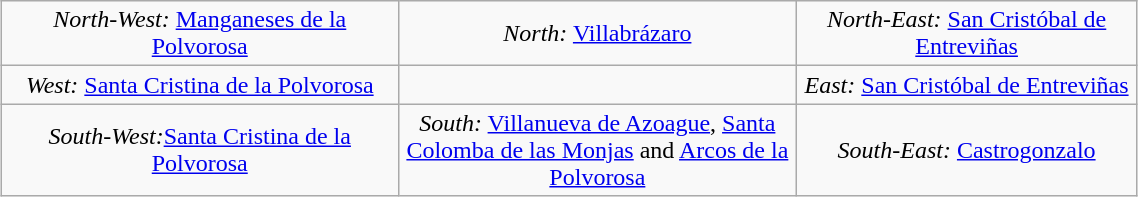<table class="wikitable"  style="width:60%; margin:auto;">
<tr style="text-align:center;">
<td style="width:35%; "><em>North-West:</em> <a href='#'>Manganeses de la Polvorosa</a></td>
<td style="width:30%; "><em>North:</em> <a href='#'>Villabrázaro</a></td>
<td style="width:35%; "><em>North-East:</em> <a href='#'>San Cristóbal de Entreviñas</a></td>
</tr>
<tr>
<td style="width:10%; text-align:center;"><em>West:</em> <a href='#'>Santa Cristina de la Polvorosa</a></td>
<td style="text-align:center; width:35%;"></td>
<td style="width:30%; text-align:center;"><em>East:</em> <a href='#'>San Cristóbal de Entreviñas</a></td>
</tr>
<tr style="text-align:center;">
<td style="width:35%; "><em>South-West:</em><a href='#'>Santa Cristina de la Polvorosa</a></td>
<td style="width:30%; "><em>South:</em> <a href='#'>Villanueva de Azoague</a>, <a href='#'>Santa Colomba de las Monjas</a> and <a href='#'>Arcos de la Polvorosa</a></td>
<td style="width:35%; "><em>South-East:</em> <a href='#'>Castrogonzalo</a></td>
</tr>
</table>
